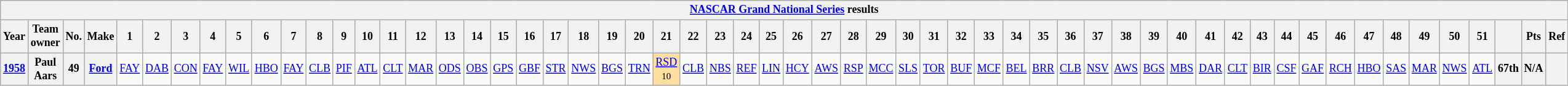<table class="wikitable" style="text-align:center; font-size:75%">
<tr>
<th colspan=68><a href='#'>NASCAR Grand National Series</a> results</th>
</tr>
<tr>
<th>Year</th>
<th>Team owner</th>
<th>No.</th>
<th>Make</th>
<th>1</th>
<th>2</th>
<th>3</th>
<th>4</th>
<th>5</th>
<th>6</th>
<th>7</th>
<th>8</th>
<th>9</th>
<th>10</th>
<th>11</th>
<th>12</th>
<th>13</th>
<th>14</th>
<th>15</th>
<th>16</th>
<th>17</th>
<th>18</th>
<th>19</th>
<th>20</th>
<th>21</th>
<th>22</th>
<th>23</th>
<th>24</th>
<th>25</th>
<th>26</th>
<th>27</th>
<th>28</th>
<th>29</th>
<th>30</th>
<th>31</th>
<th>32</th>
<th>33</th>
<th>34</th>
<th>35</th>
<th>36</th>
<th>37</th>
<th>38</th>
<th>39</th>
<th>40</th>
<th>41</th>
<th>42</th>
<th>43</th>
<th>44</th>
<th>45</th>
<th>46</th>
<th>47</th>
<th>48</th>
<th>49</th>
<th>50</th>
<th>51</th>
<th></th>
<th>Pts</th>
<th>Ref</th>
</tr>
<tr>
<th><a href='#'>1958</a></th>
<th>Paul Aars</th>
<th>49</th>
<th><a href='#'>Ford</a></th>
<td><a href='#'>FAY</a></td>
<td><a href='#'>DAB</a></td>
<td><a href='#'>CON</a></td>
<td><a href='#'>FAY</a></td>
<td><a href='#'>WIL</a></td>
<td><a href='#'>HBO</a></td>
<td><a href='#'>FAY</a></td>
<td><a href='#'>CLB</a></td>
<td><a href='#'>PIF</a></td>
<td><a href='#'>ATL</a></td>
<td><a href='#'>CLT</a></td>
<td><a href='#'>MAR</a></td>
<td><a href='#'>ODS</a></td>
<td><a href='#'>OBS</a></td>
<td><a href='#'>GPS</a></td>
<td><a href='#'>GBF</a></td>
<td><a href='#'>STR</a></td>
<td><a href='#'>NWS</a></td>
<td><a href='#'>BGS</a></td>
<td><a href='#'>TRN</a></td>
<td style="background:#FFDF9F;"><a href='#'>RSD</a><br><small>10</small></td>
<td><a href='#'>CLB</a></td>
<td><a href='#'>NBS</a></td>
<td><a href='#'>REF</a></td>
<td><a href='#'>LIN</a></td>
<td><a href='#'>HCY</a></td>
<td><a href='#'>AWS</a></td>
<td><a href='#'>RSP</a></td>
<td><a href='#'>MCC</a></td>
<td><a href='#'>SLS</a></td>
<td><a href='#'>TOR</a></td>
<td><a href='#'>BUF</a></td>
<td><a href='#'>MCF</a></td>
<td><a href='#'>BEL</a></td>
<td><a href='#'>BRR</a></td>
<td><a href='#'>CLB</a></td>
<td><a href='#'>NSV</a></td>
<td><a href='#'>AWS</a></td>
<td><a href='#'>BGS</a></td>
<td><a href='#'>MBS</a></td>
<td><a href='#'>DAR</a></td>
<td><a href='#'>CLT</a></td>
<td><a href='#'>BIR</a></td>
<td><a href='#'>CSF</a></td>
<td><a href='#'>GAF</a></td>
<td><a href='#'>RCH</a></td>
<td><a href='#'>HBO</a></td>
<td><a href='#'>SAS</a></td>
<td><a href='#'>MAR</a></td>
<td><a href='#'>NWS</a></td>
<td><a href='#'>ATL</a></td>
<th>67th</th>
<th>N/A</th>
<th></th>
</tr>
</table>
